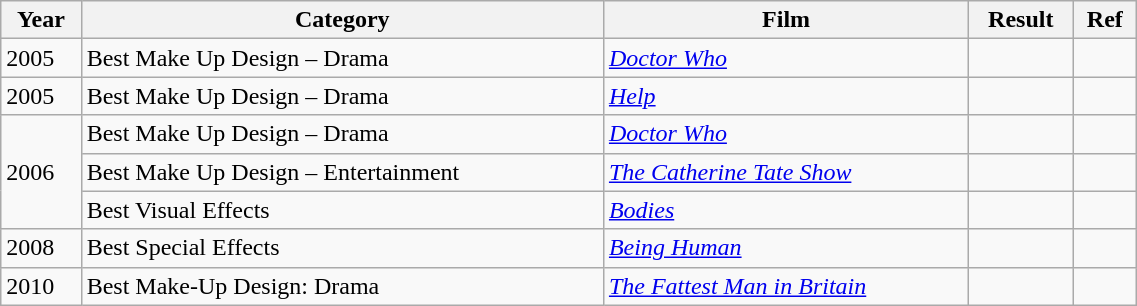<table width="60%" class="wikitable">
<tr>
<th>Year</th>
<th>Category</th>
<th>Film</th>
<th>Result</th>
<th>Ref</th>
</tr>
<tr>
<td>2005</td>
<td>Best Make Up Design – Drama</td>
<td><em><a href='#'>Doctor Who</a></em></td>
<td></td>
<td></td>
</tr>
<tr>
<td>2005</td>
<td>Best Make Up Design – Drama</td>
<td><em><a href='#'>Help</a></em></td>
<td></td>
<td></td>
</tr>
<tr>
<td rowspan=3>2006</td>
<td>Best Make Up Design – Drama</td>
<td><em><a href='#'>Doctor Who</a></em></td>
<td></td>
<td></td>
</tr>
<tr>
<td>Best Make Up Design – Entertainment</td>
<td><em><a href='#'>The Catherine Tate Show</a></em></td>
<td></td>
<td></td>
</tr>
<tr>
<td>Best Visual Effects</td>
<td><em><a href='#'>Bodies</a></em></td>
<td></td>
<td></td>
</tr>
<tr>
<td>2008</td>
<td>Best Special Effects</td>
<td><em><a href='#'>Being Human</a></em></td>
<td></td>
<td></td>
</tr>
<tr>
<td>2010</td>
<td>Best Make-Up Design: Drama</td>
<td><em><a href='#'>The Fattest Man in Britain</a></em></td>
<td></td>
<td></td>
</tr>
</table>
